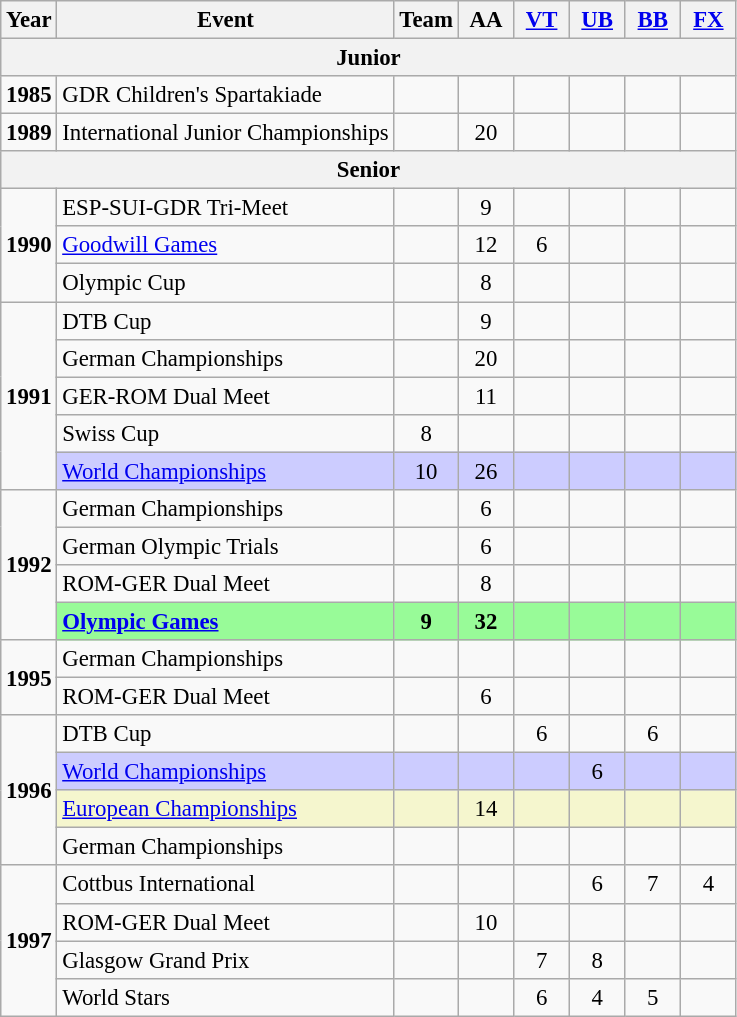<table class="wikitable" style="text-align:center; font-size:95%;">
<tr>
<th align=center>Year</th>
<th align=center>Event</th>
<th style="width:30px;">Team</th>
<th style="width:30px;">AA</th>
<th style="width:30px;"><a href='#'>VT</a></th>
<th style="width:30px;"><a href='#'>UB</a></th>
<th style="width:30px;"><a href='#'>BB</a></th>
<th style="width:30px;"><a href='#'>FX</a></th>
</tr>
<tr>
<th colspan="8"><strong>Junior</strong></th>
</tr>
<tr>
<td rowspan="1"><strong>1985</strong></td>
<td align=left>GDR Children's Spartakiade</td>
<td></td>
<td></td>
<td></td>
<td></td>
<td></td>
<td></td>
</tr>
<tr>
<td rowspan="1"><strong>1989</strong></td>
<td align=left>International Junior Championships</td>
<td></td>
<td>20</td>
<td></td>
<td></td>
<td></td>
<td></td>
</tr>
<tr>
<th colspan="8"><strong>Senior</strong></th>
</tr>
<tr>
<td rowspan="3"><strong>1990</strong></td>
<td align=left>ESP-SUI-GDR Tri-Meet</td>
<td></td>
<td>9</td>
<td></td>
<td></td>
<td></td>
<td></td>
</tr>
<tr>
<td align=left><a href='#'>Goodwill Games</a></td>
<td></td>
<td>12</td>
<td>6</td>
<td></td>
<td></td>
<td></td>
</tr>
<tr>
<td align=left>Olympic Cup</td>
<td></td>
<td>8</td>
<td></td>
<td></td>
<td></td>
<td></td>
</tr>
<tr>
<td rowspan="5"><strong>1991</strong></td>
<td align=left>DTB Cup</td>
<td></td>
<td>9</td>
<td></td>
<td></td>
<td></td>
<td></td>
</tr>
<tr>
<td align=left>German Championships</td>
<td></td>
<td>20</td>
<td></td>
<td></td>
<td></td>
<td></td>
</tr>
<tr>
<td align=left>GER-ROM Dual Meet</td>
<td></td>
<td>11</td>
<td></td>
<td></td>
<td></td>
<td></td>
</tr>
<tr>
<td align=left>Swiss Cup</td>
<td>8</td>
<td></td>
<td></td>
<td></td>
<td></td>
<td></td>
</tr>
<tr bgcolor=#CCCCFF>
<td align=left><a href='#'>World Championships</a></td>
<td>10</td>
<td>26</td>
<td></td>
<td></td>
<td></td>
<td></td>
</tr>
<tr>
<td rowspan="4"><strong>1992</strong></td>
<td align=left>German Championships</td>
<td></td>
<td>6</td>
<td></td>
<td></td>
<td></td>
<td></td>
</tr>
<tr>
<td align=left>German Olympic Trials</td>
<td></td>
<td>6</td>
<td></td>
<td></td>
<td></td>
<td></td>
</tr>
<tr>
<td align=left>ROM-GER Dual Meet</td>
<td></td>
<td>8</td>
<td></td>
<td></td>
<td></td>
<td></td>
</tr>
<tr bgcolor=98FB98>
<td align=left><strong><a href='#'>Olympic Games</a></strong></td>
<td><strong>9</strong></td>
<td><strong>32</strong></td>
<td></td>
<td></td>
<td></td>
<td></td>
</tr>
<tr>
<td rowspan="2"><strong>1995</strong></td>
<td align=left>German Championships</td>
<td></td>
<td></td>
<td></td>
<td></td>
<td></td>
<td></td>
</tr>
<tr>
<td align=left>ROM-GER Dual Meet</td>
<td></td>
<td>6</td>
<td></td>
<td></td>
<td></td>
<td></td>
</tr>
<tr>
<td rowspan="4"><strong>1996</strong></td>
<td align=left>DTB Cup</td>
<td></td>
<td></td>
<td>6</td>
<td></td>
<td>6</td>
<td></td>
</tr>
<tr bgcolor=#CCCCFF>
<td align=left><a href='#'>World Championships</a></td>
<td></td>
<td></td>
<td></td>
<td>6</td>
<td></td>
<td></td>
</tr>
<tr bgcolor=#F5F6CE>
<td align=left><a href='#'>European Championships</a></td>
<td></td>
<td>14</td>
<td></td>
<td></td>
<td></td>
<td></td>
</tr>
<tr>
<td align=left>German Championships</td>
<td></td>
<td></td>
<td></td>
<td></td>
<td></td>
<td></td>
</tr>
<tr>
<td rowspan="4"><strong>1997</strong></td>
<td align=left>Cottbus International</td>
<td></td>
<td></td>
<td></td>
<td>6</td>
<td>7</td>
<td>4</td>
</tr>
<tr>
<td align=left>ROM-GER Dual Meet</td>
<td></td>
<td>10</td>
<td></td>
<td></td>
<td></td>
<td></td>
</tr>
<tr>
<td align=left>Glasgow Grand Prix</td>
<td></td>
<td></td>
<td>7</td>
<td>8</td>
<td></td>
<td></td>
</tr>
<tr>
<td align=left>World Stars</td>
<td></td>
<td></td>
<td>6</td>
<td>4</td>
<td>5</td>
<td></td>
</tr>
</table>
